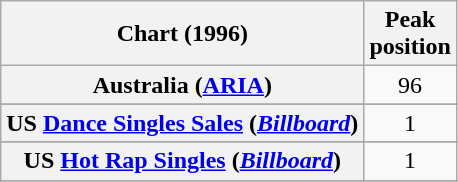<table class="wikitable sortable plainrowheaders" style="text-align:center;">
<tr>
<th scope="col">Chart (1996)</th>
<th scope="col">Peak<br>position</th>
</tr>
<tr>
<th scope="row">Australia (<a href='#'>ARIA</a>)</th>
<td>96</td>
</tr>
<tr>
</tr>
<tr>
</tr>
<tr>
</tr>
<tr>
</tr>
<tr>
</tr>
<tr>
</tr>
<tr>
</tr>
<tr>
</tr>
<tr>
</tr>
<tr>
</tr>
<tr>
<th scope="row">US <a href='#'>Dance Singles Sales</a> (<a href='#'><em>Billboard</em></a>)</th>
<td>1</td>
</tr>
<tr>
</tr>
<tr>
<th scope="row">US <a href='#'>Hot Rap Singles</a> (<a href='#'><em>Billboard</em></a>)</th>
<td>1</td>
</tr>
<tr>
</tr>
<tr>
</tr>
</table>
